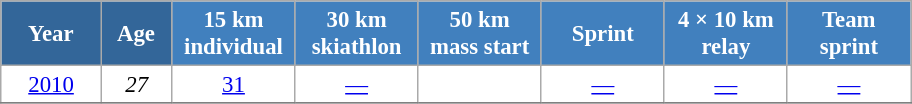<table class="wikitable" style="font-size:95%; text-align:center; border:grey solid 1px; border-collapse:collapse; background:#ffffff;">
<tr>
<th style="background-color:#369; color:white; width:60px;"> Year </th>
<th style="background-color:#369; color:white; width:40px;"> Age </th>
<th style="background-color:#4180be; color:white; width:75px;"> 15 km <br> individual </th>
<th style="background-color:#4180be; color:white; width:75px;"> 30 km <br> skiathlon </th>
<th style="background-color:#4180be; color:white; width:75px;"> 50 km <br> mass start </th>
<th style="background-color:#4180be; color:white; width:75px;"> Sprint </th>
<th style="background-color:#4180be; color:white; width:75px;"> 4 × 10 km <br> relay </th>
<th style="background-color:#4180be; color:white; width:75px;"> Team <br> sprint </th>
</tr>
<tr>
<td><a href='#'>2010</a></td>
<td><em>27</em></td>
<td><a href='#'>31</a></td>
<td><a href='#'>—</a></td>
<td><a href='#'></a></td>
<td><a href='#'>—</a></td>
<td><a href='#'>—</a></td>
<td><a href='#'>—</a></td>
</tr>
<tr>
</tr>
</table>
